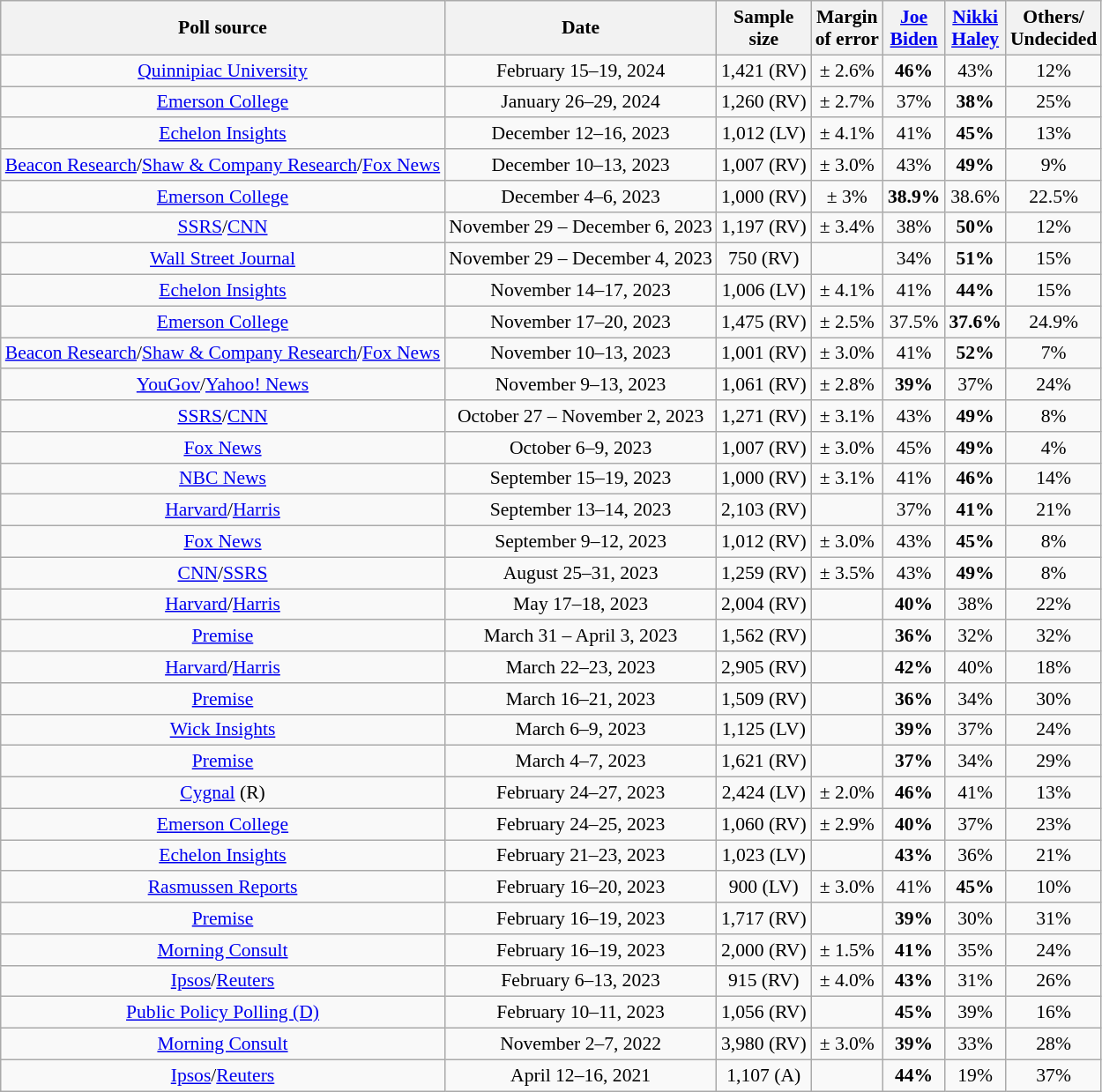<table class="wikitable sortable mw-datatable" style="text-align:center;font-size:90%;line-height:17px">
<tr>
<th>Poll source</th>
<th>Date</th>
<th>Sample<br>size</th>
<th>Margin<br>of error</th>
<th class="unsortable"><a href='#'>Joe<br>Biden</a><br><small></small></th>
<th class="unsortable"><a href='#'>Nikki<br>Haley</a><br><small></small></th>
<th class="unsortable">Others/<br>Undecided</th>
</tr>
<tr>
<td><a href='#'>Quinnipiac University</a></td>
<td>February 15–19, 2024</td>
<td>1,421 (RV)</td>
<td>± 2.6%</td>
<td><strong>46%</strong></td>
<td>43%</td>
<td>12%</td>
</tr>
<tr>
<td><a href='#'>Emerson College</a></td>
<td>January 26–29, 2024</td>
<td>1,260 (RV)</td>
<td>± 2.7%</td>
<td>37%</td>
<td><strong>38%</strong></td>
<td>25%</td>
</tr>
<tr>
<td><a href='#'>Echelon Insights</a></td>
<td>December 12–16, 2023</td>
<td>1,012 (LV)</td>
<td>± 4.1%</td>
<td>41%</td>
<td><strong>45%</strong></td>
<td>13%</td>
</tr>
<tr>
<td><a href='#'>Beacon Research</a>/<a href='#'>Shaw & Company Research</a>/<a href='#'>Fox News</a></td>
<td>December 10–13, 2023</td>
<td>1,007 (RV)</td>
<td>± 3.0%</td>
<td>43%</td>
<td><strong>49%</strong></td>
<td>9%</td>
</tr>
<tr>
<td><a href='#'>Emerson College</a></td>
<td>December 4–6, 2023</td>
<td>1,000 (RV)</td>
<td>± 3%</td>
<td><strong>38.9%</strong></td>
<td>38.6%</td>
<td>22.5%</td>
</tr>
<tr>
<td><a href='#'>SSRS</a>/<a href='#'>CNN</a></td>
<td>November 29 – December 6, 2023</td>
<td>1,197 (RV)</td>
<td>± 3.4%</td>
<td>38%</td>
<td><strong>50%</strong></td>
<td>12%</td>
</tr>
<tr>
<td><a href='#'>Wall Street Journal</a></td>
<td>November 29 – December 4, 2023</td>
<td>750 (RV)</td>
<td></td>
<td>34%</td>
<td><strong>51%</strong></td>
<td>15%</td>
</tr>
<tr>
<td><a href='#'>Echelon Insights</a></td>
<td>November 14–17, 2023</td>
<td>1,006 (LV)</td>
<td>± 4.1%</td>
<td>41%</td>
<td><strong>44%</strong></td>
<td>15%</td>
</tr>
<tr>
<td><a href='#'>Emerson College</a></td>
<td>November 17–20, 2023</td>
<td>1,475 (RV)</td>
<td>± 2.5%</td>
<td>37.5%</td>
<td><strong>37.6%</strong></td>
<td>24.9%</td>
</tr>
<tr>
<td><a href='#'>Beacon Research</a>/<a href='#'>Shaw & Company Research</a>/<a href='#'>Fox News</a></td>
<td>November 10–13, 2023</td>
<td>1,001 (RV)</td>
<td>± 3.0%</td>
<td>41%</td>
<td><strong>52%</strong></td>
<td>7%</td>
</tr>
<tr>
<td><a href='#'>YouGov</a>/<a href='#'>Yahoo! News</a></td>
<td data-sort-value="2023-10-09">November 9–13, 2023</td>
<td>1,061 (RV)</td>
<td>± 2.8%</td>
<td><strong>39%</strong></td>
<td>37%</td>
<td>24%</td>
</tr>
<tr>
<td><a href='#'>SSRS</a>/<a href='#'>CNN</a></td>
<td data-sort-value="2023-10-09">October 27 – November 2, 2023</td>
<td>1,271 (RV)</td>
<td>± 3.1%</td>
<td>43%</td>
<td><strong>49%</strong></td>
<td>8%</td>
</tr>
<tr>
<td><a href='#'>Fox News</a></td>
<td data-sort-value="2023-10-09">October 6–9, 2023</td>
<td>1,007 (RV)</td>
<td>± 3.0%</td>
<td>45%</td>
<td><strong>49%</strong></td>
<td>4%</td>
</tr>
<tr>
<td><a href='#'>NBC News</a></td>
<td data-sort-value="2023-09-19">September 15–19, 2023</td>
<td>1,000 (RV)</td>
<td>± 3.1%</td>
<td>41%</td>
<td><strong>46%</strong></td>
<td>14%</td>
</tr>
<tr>
<td><a href='#'>Harvard</a>/<a href='#'>Harris</a></td>
<td data-sort-value="2023-09-12">September 13–14, 2023</td>
<td>2,103 (RV)</td>
<td></td>
<td>37%</td>
<td><strong>41%</strong></td>
<td>21%</td>
</tr>
<tr>
<td><a href='#'>Fox News</a></td>
<td data-sort-value="2023-09-12">September 9–12, 2023</td>
<td>1,012 (RV)</td>
<td>± 3.0%</td>
<td>43%</td>
<td><strong>45%</strong></td>
<td>8%</td>
</tr>
<tr>
<td><a href='#'>CNN</a>/<a href='#'>SSRS</a></td>
<td data-sort-value="2023-08-31">August 25–31, 2023</td>
<td>1,259 (RV)</td>
<td>± 3.5%</td>
<td>43%</td>
<td><strong>49%</strong></td>
<td>8%</td>
</tr>
<tr>
<td><a href='#'>Harvard</a>/<a href='#'>Harris</a></td>
<td data-sort-value="2023-05-18">May 17–18, 2023</td>
<td>2,004 (RV)</td>
<td></td>
<td><strong>40%</strong></td>
<td>38%</td>
<td>22%</td>
</tr>
<tr>
<td><a href='#'>Premise</a></td>
<td data-sort-value="2023-04-02">March 31 – April 3, 2023</td>
<td>1,562 (RV)</td>
<td></td>
<td><strong>36%</strong></td>
<td>32%</td>
<td>32%</td>
</tr>
<tr>
<td><a href='#'>Harvard</a>/<a href='#'>Harris</a></td>
<td data-sort-value="2023-03-23">March 22–23, 2023</td>
<td>2,905 (RV)</td>
<td></td>
<td><strong>42%</strong></td>
<td>40%</td>
<td>18%</td>
</tr>
<tr>
<td><a href='#'>Premise</a></td>
<td data-sort-value="2023-03-21">March 16–21, 2023</td>
<td>1,509 (RV)</td>
<td></td>
<td><strong>36%</strong></td>
<td>34%</td>
<td>30%</td>
</tr>
<tr>
<td><a href='#'>Wick Insights</a></td>
<td data-sort-value="2023-03-09">March 6–9, 2023</td>
<td>1,125 (LV)</td>
<td></td>
<td><strong>39%</strong></td>
<td>37%</td>
<td>24%</td>
</tr>
<tr>
<td><a href='#'>Premise</a></td>
<td data-sort-value="2023-03-07">March 4–7, 2023</td>
<td>1,621 (RV)</td>
<td></td>
<td><strong>37%</strong></td>
<td>34%</td>
<td>29%</td>
</tr>
<tr>
<td><a href='#'>Cygnal</a> (R)</td>
<td data-sort-value="2023-02-27">February 24–27, 2023</td>
<td>2,424 (LV)</td>
<td>± 2.0%</td>
<td><strong>46%</strong></td>
<td>41%</td>
<td>13%</td>
</tr>
<tr>
<td><a href='#'>Emerson College</a></td>
<td data-sort-value="2023-02-25">February 24–25, 2023</td>
<td>1,060 (RV)</td>
<td>± 2.9%</td>
<td><strong>40%</strong></td>
<td>37%</td>
<td>23%</td>
</tr>
<tr>
<td><a href='#'>Echelon Insights</a></td>
<td data-sort-value="2023-02-23">February 21–23, 2023</td>
<td>1,023 (LV)</td>
<td></td>
<td><strong>43%</strong></td>
<td>36%</td>
<td>21%</td>
</tr>
<tr>
<td><a href='#'>Rasmussen Reports</a></td>
<td data-sort-value="2023-02-20">February 16–20, 2023</td>
<td>900 (LV)</td>
<td>± 3.0%</td>
<td>41%</td>
<td><strong>45%</strong></td>
<td>10%</td>
</tr>
<tr>
<td><a href='#'>Premise</a></td>
<td data-sort-value="2023-02-19">February 16–19, 2023</td>
<td>1,717 (RV)</td>
<td></td>
<td><strong>39%</strong></td>
<td>30%</td>
<td>31%</td>
</tr>
<tr>
<td><a href='#'>Morning Consult</a></td>
<td data-sort-value="2023-02-19">February 16–19, 2023</td>
<td>2,000 (RV)</td>
<td>± 1.5%</td>
<td><strong>41%</strong></td>
<td>35%</td>
<td>24%</td>
</tr>
<tr>
<td><a href='#'>Ipsos</a>/<a href='#'>Reuters</a></td>
<td data-sort-value="2023-02-13">February 6–13, 2023</td>
<td>915 (RV)</td>
<td>± 4.0%</td>
<td><strong>43%</strong></td>
<td>31%</td>
<td>26%</td>
</tr>
<tr>
<td><a href='#'>Public Policy Polling (D)</a></td>
<td data-sort-value="2023-02-11">February 10–11, 2023</td>
<td>1,056 (RV)</td>
<td></td>
<td><strong>45%</strong></td>
<td>39%</td>
<td>16%</td>
</tr>
<tr>
<td><a href='#'>Morning Consult</a></td>
<td data-sort-value="2022-11-07">November 2–7, 2022</td>
<td>3,980 (RV)</td>
<td>± 3.0%</td>
<td><strong>39%</strong></td>
<td>33%</td>
<td>28%</td>
</tr>
<tr>
<td><a href='#'>Ipsos</a>/<a href='#'>Reuters</a></td>
<td data-sort-value="2021-04-16">April 12–16, 2021</td>
<td>1,107 (A)</td>
<td></td>
<td><strong>44%</strong></td>
<td>19%</td>
<td>37%</td>
</tr>
</table>
